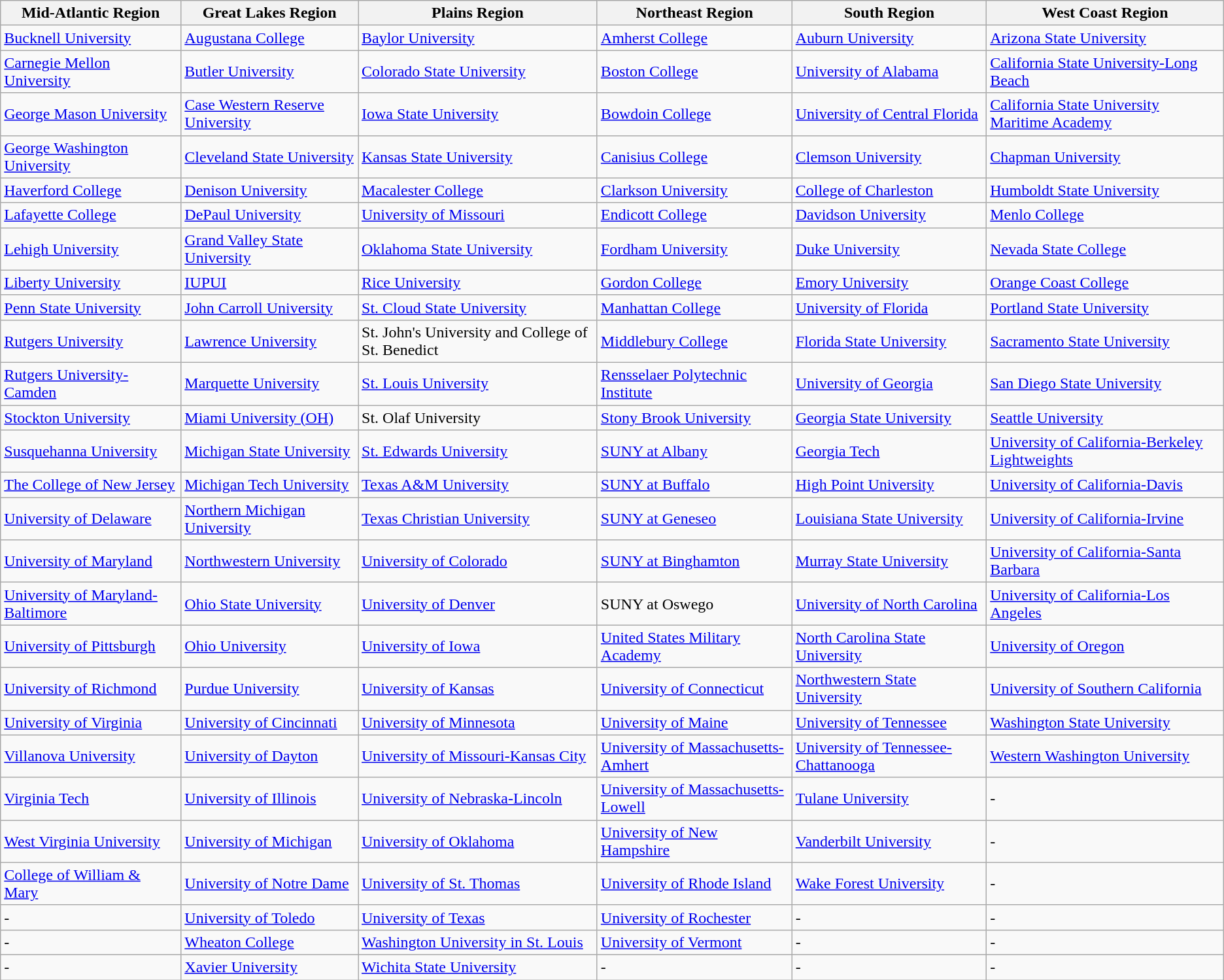<table class="wikitable">
<tr>
<th>Mid-Atlantic Region</th>
<th>Great Lakes Region</th>
<th>Plains Region</th>
<th>Northeast Region</th>
<th>South Region</th>
<th>West Coast Region</th>
</tr>
<tr>
<td><a href='#'>Bucknell University</a></td>
<td><a href='#'>Augustana College</a></td>
<td><a href='#'>Baylor University</a></td>
<td><a href='#'>Amherst College</a></td>
<td><a href='#'>Auburn University</a></td>
<td><a href='#'>Arizona State University</a></td>
</tr>
<tr>
<td><a href='#'>Carnegie Mellon University</a></td>
<td><a href='#'>Butler University</a></td>
<td><a href='#'>Colorado State University</a></td>
<td><a href='#'>Boston College</a></td>
<td><a href='#'>University of Alabama</a></td>
<td><a href='#'>California State University-Long Beach</a></td>
</tr>
<tr>
<td><a href='#'>George Mason University</a></td>
<td><a href='#'>Case Western Reserve University</a></td>
<td><a href='#'>Iowa State University</a></td>
<td><a href='#'>Bowdoin College</a></td>
<td><a href='#'>University of Central Florida</a></td>
<td><a href='#'>California State University Maritime Academy</a></td>
</tr>
<tr>
<td><a href='#'>George Washington University</a></td>
<td><a href='#'>Cleveland State University</a></td>
<td><a href='#'>Kansas State University</a></td>
<td><a href='#'>Canisius College</a></td>
<td><a href='#'>Clemson University</a></td>
<td><a href='#'>Chapman University</a></td>
</tr>
<tr>
<td><a href='#'>Haverford College</a></td>
<td><a href='#'>Denison University</a></td>
<td><a href='#'>Macalester College</a></td>
<td><a href='#'>Clarkson University</a></td>
<td><a href='#'>College of Charleston</a></td>
<td><a href='#'>Humboldt State University</a></td>
</tr>
<tr>
<td><a href='#'>Lafayette College</a></td>
<td><a href='#'>DePaul University</a></td>
<td><a href='#'>University of Missouri</a></td>
<td><a href='#'>Endicott College</a></td>
<td><a href='#'>Davidson University</a></td>
<td><a href='#'>Menlo College</a></td>
</tr>
<tr>
<td><a href='#'>Lehigh University</a></td>
<td><a href='#'>Grand Valley State University</a></td>
<td><a href='#'>Oklahoma State University</a></td>
<td><a href='#'>Fordham University</a></td>
<td><a href='#'>Duke University</a></td>
<td><a href='#'>Nevada State College</a></td>
</tr>
<tr>
<td><a href='#'>Liberty University</a></td>
<td><a href='#'>IUPUI</a></td>
<td><a href='#'>Rice University</a></td>
<td><a href='#'>Gordon College</a></td>
<td><a href='#'>Emory University</a></td>
<td><a href='#'>Orange Coast College</a></td>
</tr>
<tr>
<td><a href='#'>Penn State University</a></td>
<td><a href='#'>John Carroll University</a></td>
<td><a href='#'>St. Cloud State University</a></td>
<td><a href='#'>Manhattan College</a></td>
<td><a href='#'>University of Florida</a></td>
<td><a href='#'>Portland State University</a></td>
</tr>
<tr>
<td><a href='#'>Rutgers University</a></td>
<td><a href='#'>Lawrence University</a></td>
<td>St. John's University and College of St. Benedict</td>
<td><a href='#'>Middlebury College</a></td>
<td><a href='#'>Florida State University</a></td>
<td><a href='#'>Sacramento State University</a></td>
</tr>
<tr>
<td><a href='#'>Rutgers University-Camden</a></td>
<td><a href='#'>Marquette University</a></td>
<td><a href='#'>St. Louis University</a></td>
<td><a href='#'>Rensselaer Polytechnic Institute</a></td>
<td><a href='#'>University of Georgia</a></td>
<td><a href='#'>San Diego State University</a></td>
</tr>
<tr>
<td><a href='#'>Stockton University</a></td>
<td><a href='#'>Miami University (OH)</a></td>
<td>St. Olaf University</td>
<td><a href='#'>Stony Brook University</a></td>
<td><a href='#'>Georgia State University</a></td>
<td><a href='#'>Seattle University</a></td>
</tr>
<tr>
<td><a href='#'>Susquehanna University</a></td>
<td><a href='#'>Michigan State University</a></td>
<td><a href='#'>St. Edwards University</a></td>
<td><a href='#'>SUNY at Albany</a></td>
<td><a href='#'>Georgia Tech</a></td>
<td><a href='#'>University of California-Berkeley Lightweights</a></td>
</tr>
<tr>
<td><a href='#'>The College of New Jersey</a></td>
<td><a href='#'>Michigan Tech University</a></td>
<td><a href='#'>Texas A&M University</a></td>
<td><a href='#'>SUNY at Buffalo</a></td>
<td><a href='#'>High Point University</a></td>
<td><a href='#'>University of California-Davis</a></td>
</tr>
<tr>
<td><a href='#'>University of Delaware</a></td>
<td><a href='#'>Northern Michigan University</a></td>
<td><a href='#'>Texas Christian University</a></td>
<td><a href='#'>SUNY at Geneseo</a></td>
<td><a href='#'>Louisiana State University</a></td>
<td><a href='#'>University of California-Irvine</a></td>
</tr>
<tr>
<td><a href='#'>University of Maryland</a></td>
<td><a href='#'>Northwestern University</a></td>
<td><a href='#'>University of Colorado</a></td>
<td><a href='#'>SUNY at Binghamton</a></td>
<td><a href='#'>Murray State University</a></td>
<td><a href='#'>University of California-Santa Barbara</a></td>
</tr>
<tr>
<td><a href='#'>University of Maryland-Baltimore</a></td>
<td><a href='#'>Ohio State University</a></td>
<td><a href='#'>University of Denver</a></td>
<td>SUNY at Oswego</td>
<td><a href='#'>University of North Carolina</a></td>
<td><a href='#'>University of California-Los Angeles</a></td>
</tr>
<tr>
<td><a href='#'>University of Pittsburgh</a></td>
<td><a href='#'>Ohio University</a></td>
<td><a href='#'>University of Iowa</a></td>
<td><a href='#'>United States Military Academy</a></td>
<td><a href='#'>North Carolina State University</a></td>
<td><a href='#'>University of Oregon</a></td>
</tr>
<tr>
<td><a href='#'>University of Richmond</a></td>
<td><a href='#'>Purdue University</a></td>
<td><a href='#'>University of Kansas</a></td>
<td><a href='#'>University of Connecticut</a></td>
<td><a href='#'>Northwestern State University</a></td>
<td><a href='#'>University of Southern California</a></td>
</tr>
<tr>
<td><a href='#'>University of Virginia</a></td>
<td><a href='#'>University of Cincinnati</a></td>
<td><a href='#'>University of Minnesota</a></td>
<td><a href='#'>University of Maine</a></td>
<td><a href='#'>University of Tennessee</a></td>
<td><a href='#'>Washington State University</a></td>
</tr>
<tr>
<td><a href='#'>Villanova University</a></td>
<td><a href='#'>University of Dayton</a></td>
<td><a href='#'>University of Missouri-Kansas City</a></td>
<td><a href='#'>University of Massachusetts-Amhert</a></td>
<td><a href='#'>University of Tennessee-Chattanooga</a></td>
<td><a href='#'>Western Washington University</a></td>
</tr>
<tr>
<td><a href='#'>Virginia Tech</a></td>
<td><a href='#'>University of Illinois</a></td>
<td><a href='#'>University of Nebraska-Lincoln</a></td>
<td><a href='#'>University of Massachusetts-Lowell</a></td>
<td><a href='#'>Tulane University</a></td>
<td>-</td>
</tr>
<tr>
<td><a href='#'>West Virginia University</a></td>
<td><a href='#'>University of Michigan</a></td>
<td><a href='#'>University of Oklahoma</a></td>
<td><a href='#'>University of New Hampshire</a></td>
<td><a href='#'>Vanderbilt University</a></td>
<td>-</td>
</tr>
<tr>
<td><a href='#'>College of William & Mary</a></td>
<td><a href='#'>University of Notre Dame</a></td>
<td><a href='#'>University of St. Thomas</a></td>
<td><a href='#'>University of Rhode Island</a></td>
<td><a href='#'>Wake Forest University</a></td>
<td>-</td>
</tr>
<tr>
<td>-</td>
<td><a href='#'>University of Toledo</a></td>
<td><a href='#'>University of Texas</a></td>
<td><a href='#'>University of Rochester</a></td>
<td>-</td>
<td>-</td>
</tr>
<tr>
<td>-</td>
<td><a href='#'>Wheaton College</a></td>
<td><a href='#'>Washington University in St. Louis</a></td>
<td><a href='#'>University of Vermont</a></td>
<td>-</td>
<td>-</td>
</tr>
<tr>
<td>-</td>
<td><a href='#'>Xavier University</a></td>
<td><a href='#'>Wichita State University</a></td>
<td>-</td>
<td>-</td>
<td>-</td>
</tr>
</table>
